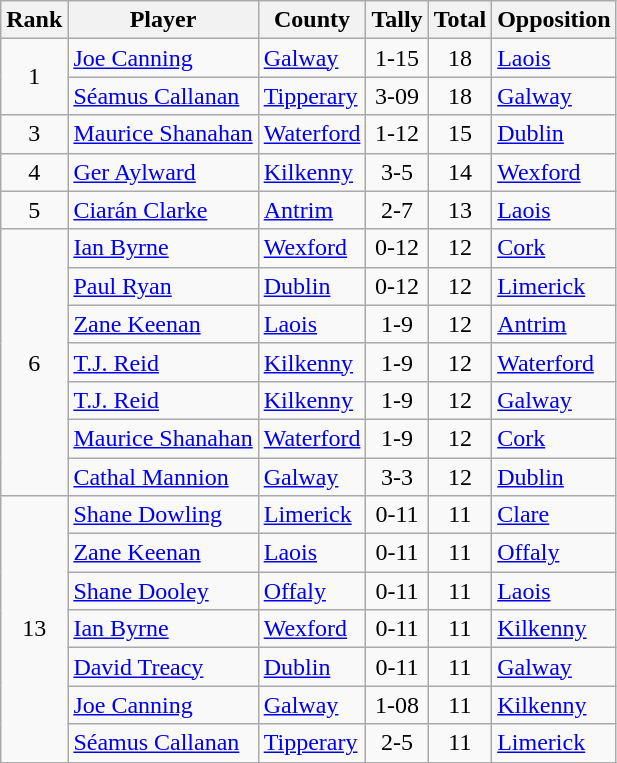<table class="wikitable">
<tr>
<th>Rank</th>
<th>Player</th>
<th>County</th>
<th>Tally</th>
<th>Total</th>
<th>Opposition</th>
</tr>
<tr>
<td rowspan=2 align=center>1</td>
<td><a href='#'>Joe Canning</a></td>
<td> <a href='#'>Galway</a></td>
<td align=center>1-15</td>
<td align=center>18</td>
<td> <a href='#'>Laois</a></td>
</tr>
<tr>
<td><a href='#'>Séamus Callanan</a></td>
<td> <a href='#'>Tipperary</a></td>
<td align=center>3-09</td>
<td align=center>18</td>
<td> <a href='#'>Galway</a></td>
</tr>
<tr>
<td rowspan=1 align=center>3</td>
<td><a href='#'>Maurice Shanahan</a></td>
<td> <a href='#'>Waterford</a></td>
<td align=center>1-12</td>
<td align=center>15</td>
<td> <a href='#'>Dublin</a></td>
</tr>
<tr>
<td rowspan=1 align=center>4</td>
<td><a href='#'>Ger Aylward</a></td>
<td> <a href='#'>Kilkenny</a></td>
<td align=center>3-5</td>
<td align=center>14</td>
<td> <a href='#'>Wexford</a></td>
</tr>
<tr>
<td rowspan=1 align=center>5</td>
<td><a href='#'>Ciarán Clarke</a></td>
<td> <a href='#'>Antrim</a></td>
<td align=center>2-7</td>
<td align=center>13</td>
<td> <a href='#'>Laois</a></td>
</tr>
<tr>
<td rowspan=7 align=center>6</td>
<td><a href='#'>Ian Byrne</a></td>
<td> <a href='#'>Wexford</a></td>
<td align=center>0-12</td>
<td align=center>12</td>
<td> <a href='#'>Cork</a></td>
</tr>
<tr>
<td><a href='#'>Paul Ryan</a></td>
<td> <a href='#'>Dublin</a></td>
<td align=center>0-12</td>
<td align=center>12</td>
<td> <a href='#'>Limerick</a></td>
</tr>
<tr>
<td><a href='#'>Zane Keenan</a></td>
<td> <a href='#'>Laois</a></td>
<td align=center>1-9</td>
<td align=center>12</td>
<td> <a href='#'>Antrim</a></td>
</tr>
<tr>
<td><a href='#'>T.J. Reid</a></td>
<td> <a href='#'>Kilkenny</a></td>
<td align=center>1-9</td>
<td align=center>12</td>
<td> <a href='#'>Waterford</a></td>
</tr>
<tr>
<td><a href='#'>T.J. Reid</a></td>
<td> <a href='#'>Kilkenny</a></td>
<td align=center>1-9</td>
<td align=center>12</td>
<td> <a href='#'>Galway</a></td>
</tr>
<tr>
<td><a href='#'>Maurice Shanahan</a></td>
<td> <a href='#'>Waterford</a></td>
<td align=center>1-9</td>
<td align=center>12</td>
<td> <a href='#'>Cork</a></td>
</tr>
<tr>
<td><a href='#'>Cathal Mannion</a></td>
<td> <a href='#'>Galway</a></td>
<td align=center>3-3</td>
<td align=center>12</td>
<td> <a href='#'>Dublin</a></td>
</tr>
<tr>
<td rowspan=7 align=center>13</td>
<td><a href='#'>Shane Dowling</a></td>
<td> <a href='#'>Limerick</a></td>
<td align=center>0-11</td>
<td align=center>11</td>
<td> <a href='#'>Clare</a></td>
</tr>
<tr>
<td><a href='#'>Zane Keenan</a></td>
<td> <a href='#'>Laois</a></td>
<td align=center>0-11</td>
<td align=center>11</td>
<td> <a href='#'>Offaly</a></td>
</tr>
<tr>
<td><a href='#'>Shane Dooley</a></td>
<td> <a href='#'>Offaly</a></td>
<td align=center>0-11</td>
<td align=center>11</td>
<td> <a href='#'>Laois</a></td>
</tr>
<tr>
<td><a href='#'>Ian Byrne</a></td>
<td> <a href='#'>Wexford</a></td>
<td align=center>0-11</td>
<td align=center>11</td>
<td> <a href='#'>Kilkenny</a></td>
</tr>
<tr>
<td><a href='#'>David Treacy</a></td>
<td> <a href='#'>Dublin</a></td>
<td align=center>0-11</td>
<td align=center>11</td>
<td> <a href='#'>Galway</a></td>
</tr>
<tr>
<td><a href='#'>Joe Canning</a></td>
<td> <a href='#'>Galway</a></td>
<td align=center>1-08</td>
<td align=center>11</td>
<td> <a href='#'>Kilkenny</a></td>
</tr>
<tr>
<td><a href='#'>Séamus Callanan</a></td>
<td> <a href='#'>Tipperary</a></td>
<td align=center>2-5</td>
<td align=center>11</td>
<td> <a href='#'>Limerick</a></td>
</tr>
<tr>
</tr>
</table>
